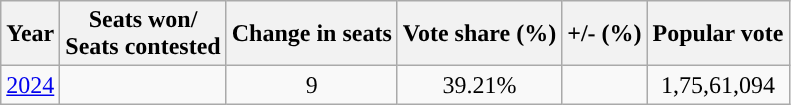<table class="wikitable sortable">
<tr>
<th style="background-color:">Year</th>
<th style="background-color:">Seats won/<br> Seats contested</th>
<th style="background-color:">Change in seats</th>
<th style="background-color:">Vote share (%)</th>
<th style="background-color:">+/- (%)</th>
<th style="background-color:">Popular vote</th>
</tr>
<tr style="text-align:center;">
<td><a href='#'>2024</a></td>
<td></td>
<td> 9</td>
<td>39.21%</td>
<td></td>
<td>1,75,61,094</td>
</tr>
</table>
